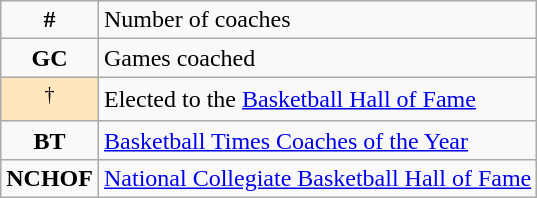<table class="wikitable">
<tr>
<td align="center"><strong>#</strong></td>
<td>Number of coaches</td>
</tr>
<tr>
<td align="center"><strong>GC</strong></td>
<td>Games coached</td>
</tr>
<tr>
<td bgcolor=#FFE6BD align="center"><sup>†</sup></td>
<td>Elected to the <a href='#'>Basketball Hall of Fame</a></td>
</tr>
<tr>
<td align="center"><strong>BT</strong></td>
<td><a href='#'>Basketball Times Coaches of the Year</a></td>
</tr>
<tr>
<td align="center"><strong>NCHOF</strong></td>
<td><a href='#'>National Collegiate Basketball Hall of Fame</a></td>
</tr>
</table>
